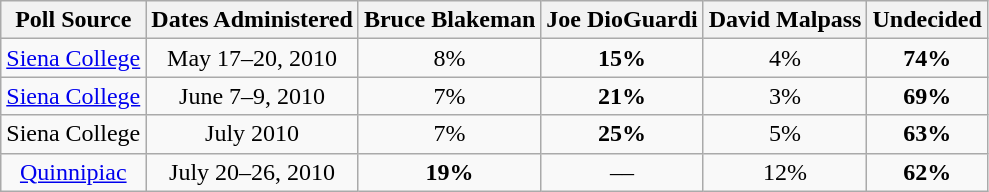<table class="wikitable" style="text-align:center">
<tr valign=bottom>
<th>Poll Source</th>
<th>Dates Administered</th>
<th>Bruce Blakeman</th>
<th>Joe DioGuardi</th>
<th>David Malpass</th>
<th>Undecided</th>
</tr>
<tr>
<td><a href='#'>Siena College</a></td>
<td>May 17–20, 2010</td>
<td>8%</td>
<td><strong>15%</strong></td>
<td>4%</td>
<td><strong>74%</strong></td>
</tr>
<tr>
<td><a href='#'>Siena College</a></td>
<td>June 7–9, 2010</td>
<td>7%</td>
<td><strong>21%</strong></td>
<td>3%</td>
<td><strong>69%</strong></td>
</tr>
<tr>
<td>Siena College</td>
<td>July 2010</td>
<td>7%</td>
<td><strong>25%</strong></td>
<td>5%</td>
<td><strong>63%</strong></td>
</tr>
<tr>
<td><a href='#'>Quinnipiac</a></td>
<td>July 20–26, 2010</td>
<td><strong>19%</strong></td>
<td>––</td>
<td>12%</td>
<td><strong>62%</strong></td>
</tr>
</table>
